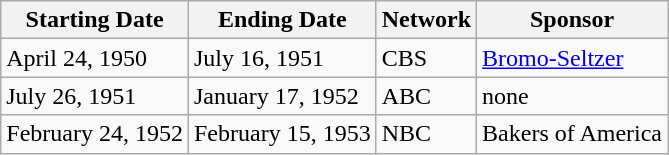<table class="wikitable">
<tr>
<th>Starting Date</th>
<th>Ending Date</th>
<th>Network</th>
<th>Sponsor</th>
</tr>
<tr>
<td>April 24, 1950</td>
<td>July 16, 1951</td>
<td>CBS</td>
<td><a href='#'>Bromo-Seltzer</a></td>
</tr>
<tr>
<td>July 26, 1951</td>
<td>January 17, 1952</td>
<td>ABC</td>
<td>none</td>
</tr>
<tr>
<td>February 24, 1952</td>
<td>February 15, 1953</td>
<td>NBC</td>
<td>Bakers of America</td>
</tr>
</table>
